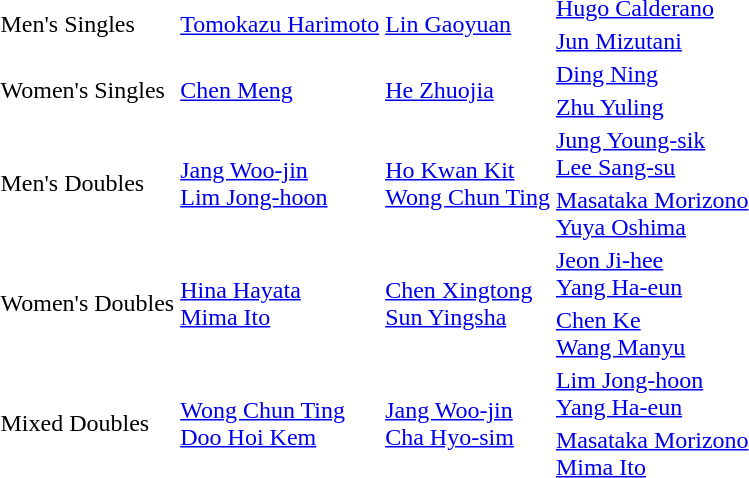<table>
<tr>
<td rowspan=2>Men's Singles <br></td>
<td rowspan=2> <a href='#'>Tomokazu Harimoto</a></td>
<td rowspan=2> <a href='#'>Lin Gaoyuan</a></td>
<td> <a href='#'>Hugo Calderano</a></td>
</tr>
<tr>
<td> <a href='#'>Jun Mizutani</a></td>
</tr>
<tr>
<td rowspan=2>Women's Singles <br></td>
<td rowspan=2> <a href='#'>Chen Meng</a></td>
<td rowspan=2> <a href='#'>He Zhuojia</a></td>
<td> <a href='#'>Ding Ning</a></td>
</tr>
<tr>
<td> <a href='#'>Zhu Yuling</a></td>
</tr>
<tr>
<td rowspan=2>Men's Doubles <br></td>
<td rowspan=2> <a href='#'>Jang Woo-jin</a><br> <a href='#'>Lim Jong-hoon</a></td>
<td rowspan=2> <a href='#'>Ho Kwan Kit</a><br> <a href='#'>Wong Chun Ting</a></td>
<td> <a href='#'>Jung Young-sik</a><br> <a href='#'>Lee Sang-su</a></td>
</tr>
<tr>
<td> <a href='#'>Masataka Morizono</a><br> <a href='#'>Yuya Oshima</a></td>
</tr>
<tr>
<td rowspan=2>Women's Doubles <br></td>
<td rowspan=2> <a href='#'>Hina Hayata</a><br> <a href='#'>Mima Ito</a></td>
<td rowspan=2> <a href='#'>Chen Xingtong</a><br> <a href='#'>Sun Yingsha</a></td>
<td> <a href='#'>Jeon Ji-hee</a><br> <a href='#'>Yang Ha-eun</a></td>
</tr>
<tr>
<td> <a href='#'>Chen Ke</a><br> <a href='#'>Wang Manyu</a></td>
</tr>
<tr>
<td rowspan=2>Mixed Doubles <br></td>
<td rowspan=2> <a href='#'>Wong Chun Ting</a><br> <a href='#'>Doo Hoi Kem</a></td>
<td rowspan=2> <a href='#'>Jang Woo-jin</a><br> <a href='#'>Cha Hyo-sim</a></td>
<td> <a href='#'>Lim Jong-hoon</a><br> <a href='#'>Yang Ha-eun</a></td>
</tr>
<tr>
<td> <a href='#'>Masataka Morizono</a><br> <a href='#'>Mima Ito</a></td>
</tr>
</table>
